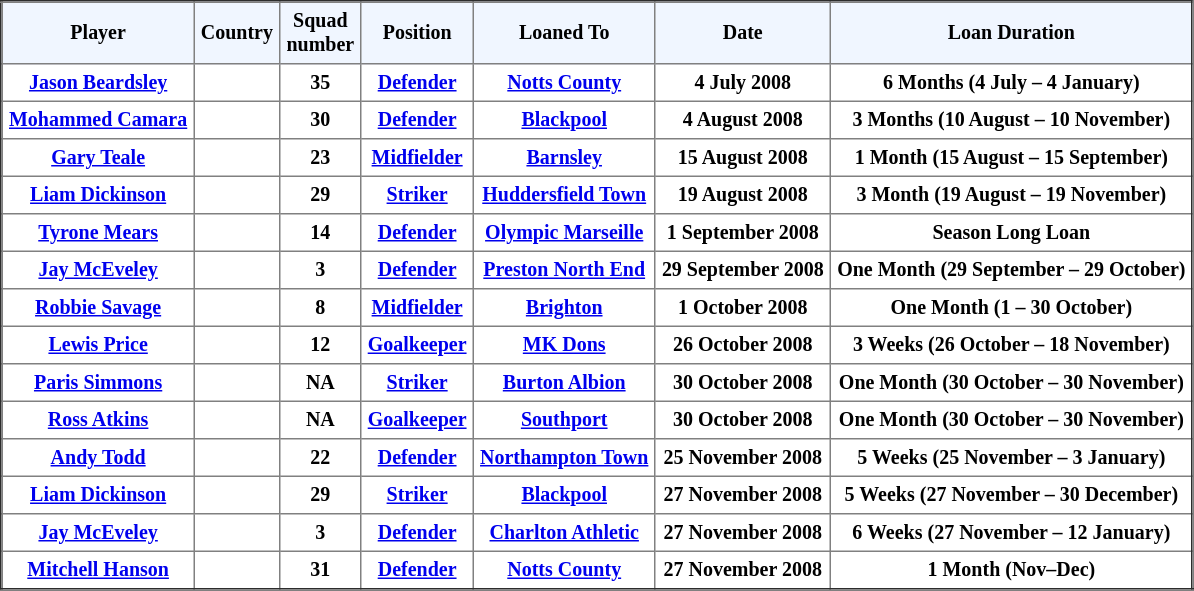<table border="2" cellpadding="4" style="border-collapse:collapse; text-align:center; font-size:smaller;">
<tr style="background:#f0f6ff;">
<th><strong>Player</strong></th>
<th><strong>Country</strong></th>
<th><strong>Squad<br>number</strong></th>
<th><strong>Position</strong></th>
<th><strong>Loaned To</strong></th>
<th><strong>Date</strong></th>
<th><strong>Loan Duration</strong></th>
</tr>
<tr bgcolor="">
<th><a href='#'>Jason Beardsley</a></th>
<th></th>
<th>35</th>
<th><a href='#'>Defender</a></th>
<th><a href='#'>Notts County</a></th>
<th>4 July 2008</th>
<th>6 Months (4 July – 4 January)</th>
</tr>
<tr bgcolor="">
<th><a href='#'>Mohammed Camara</a></th>
<th></th>
<th>30</th>
<th><a href='#'>Defender</a></th>
<th><a href='#'>Blackpool</a></th>
<th>4 August 2008</th>
<th>3 Months (10 August – 10 November)</th>
</tr>
<tr bgcolor="">
<th><a href='#'>Gary Teale</a></th>
<th></th>
<th>23</th>
<th><a href='#'>Midfielder</a></th>
<th><a href='#'>Barnsley</a></th>
<th>15 August 2008</th>
<th>1 Month (15 August – 15 September)</th>
</tr>
<tr bgcolor="">
<th><a href='#'>Liam Dickinson</a></th>
<th></th>
<th>29</th>
<th><a href='#'>Striker</a></th>
<th><a href='#'>Huddersfield Town</a></th>
<th>19 August 2008</th>
<th>3 Month (19 August – 19 November)</th>
</tr>
<tr bgcolor="">
<th><a href='#'>Tyrone Mears</a></th>
<th></th>
<th>14</th>
<th><a href='#'>Defender</a></th>
<th><a href='#'>Olympic Marseille</a></th>
<th>1 September 2008</th>
<th>Season Long Loan</th>
</tr>
<tr bgcolor="">
<th><a href='#'>Jay McEveley</a></th>
<th></th>
<th>3</th>
<th><a href='#'>Defender</a></th>
<th><a href='#'>Preston North End</a></th>
<th>29 September 2008</th>
<th>One Month (29 September – 29 October)</th>
</tr>
<tr bgcolor="">
<th><a href='#'>Robbie Savage</a></th>
<th></th>
<th>8</th>
<th><a href='#'>Midfielder</a></th>
<th><a href='#'>Brighton</a></th>
<th>1 October 2008</th>
<th>One Month (1 – 30 October)</th>
</tr>
<tr bgcolor="">
<th><a href='#'>Lewis Price</a></th>
<th></th>
<th>12</th>
<th><a href='#'>Goalkeeper</a></th>
<th><a href='#'>MK Dons</a></th>
<th>26 October 2008</th>
<th>3 Weeks (26 October – 18 November)</th>
</tr>
<tr bgcolor="">
<th><a href='#'>Paris Simmons</a></th>
<th></th>
<th>NA</th>
<th><a href='#'>Striker</a></th>
<th><a href='#'>Burton Albion</a></th>
<th>30 October 2008</th>
<th>One Month (30 October – 30 November)</th>
</tr>
<tr bgcolor="">
<th><a href='#'>Ross Atkins</a></th>
<th></th>
<th>NA</th>
<th><a href='#'>Goalkeeper</a></th>
<th><a href='#'>Southport</a></th>
<th>30 October 2008</th>
<th>One Month (30 October – 30 November)</th>
</tr>
<tr bgcolor="">
<th><a href='#'>Andy Todd</a></th>
<th></th>
<th>22</th>
<th><a href='#'>Defender</a></th>
<th><a href='#'>Northampton Town</a></th>
<th>25 November 2008</th>
<th>5 Weeks (25 November – 3 January)</th>
</tr>
<tr bgcolor="">
<th><a href='#'>Liam Dickinson</a></th>
<th></th>
<th>29</th>
<th><a href='#'>Striker</a></th>
<th><a href='#'>Blackpool</a></th>
<th>27 November 2008</th>
<th>5 Weeks (27 November – 30 December)</th>
</tr>
<tr bgcolor="">
<th><a href='#'>Jay McEveley</a></th>
<th></th>
<th>3</th>
<th><a href='#'>Defender</a></th>
<th><a href='#'>Charlton Athletic</a></th>
<th>27 November 2008</th>
<th>6 Weeks (27 November – 12 January)</th>
</tr>
<tr bgcolor="">
<th><a href='#'>Mitchell Hanson</a></th>
<th></th>
<th>31</th>
<th><a href='#'>Defender</a></th>
<th><a href='#'>Notts County</a></th>
<th>27 November 2008</th>
<th>1 Month (Nov–Dec)</th>
</tr>
</table>
